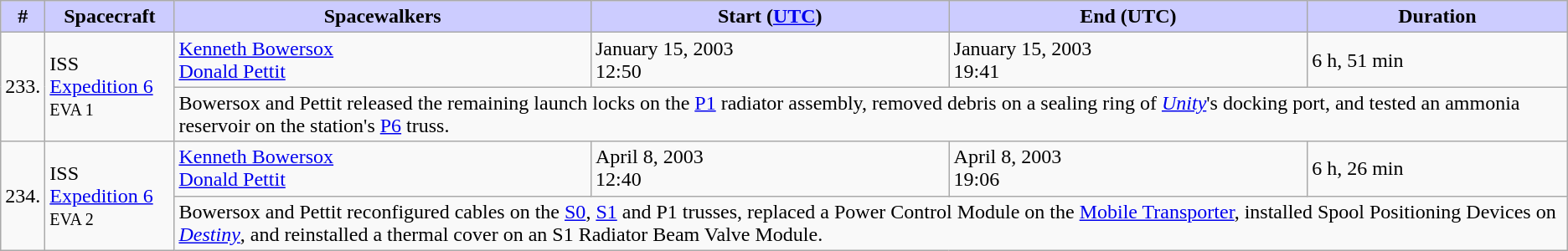<table class="wikitable">
<tr>
<th style="background:#ccf;">#</th>
<th style="background:#ccf;">Spacecraft</th>
<th style="background:#ccf;">Spacewalkers</th>
<th style="background:#ccf;">Start (<a href='#'>UTC</a>)</th>
<th style="background:#ccf;">End (UTC)</th>
<th style="background:#ccf;">Duration</th>
</tr>
<tr>
<td rowspan=2>233.</td>
<td rowspan=2>ISS <a href='#'>Expedition 6</a><br><small>EVA 1</small></td>
<td> <a href='#'>Kenneth Bowersox</a><br> <a href='#'>Donald Pettit</a></td>
<td>January 15, 2003<br> 12:50</td>
<td>January 15, 2003<br> 19:41</td>
<td>6 h, 51 min</td>
</tr>
<tr>
<td colspan=4>Bowersox and Pettit released the remaining launch locks on the <a href='#'>P1</a> radiator assembly, removed debris on a sealing ring of <a href='#'><em>Unity</em></a>'s docking port, and tested an ammonia reservoir on the station's <a href='#'>P6</a> truss.</td>
</tr>
<tr>
<td rowspan=2>234.</td>
<td rowspan=2>ISS <a href='#'>Expedition 6</a><br><small>EVA 2</small></td>
<td> <a href='#'>Kenneth Bowersox</a><br> <a href='#'>Donald Pettit</a></td>
<td>April 8, 2003<br> 12:40</td>
<td>April 8, 2003<br> 19:06</td>
<td>6 h, 26 min</td>
</tr>
<tr>
<td colspan=4>Bowersox and Pettit reconfigured cables on the <a href='#'>S0</a>, <a href='#'>S1</a> and P1 trusses, replaced a Power Control Module on the <a href='#'>Mobile Transporter</a>, installed Spool Positioning Devices on <a href='#'><em>Destiny</em></a>, and reinstalled a thermal cover on an S1 Radiator Beam Valve Module.</td>
</tr>
</table>
